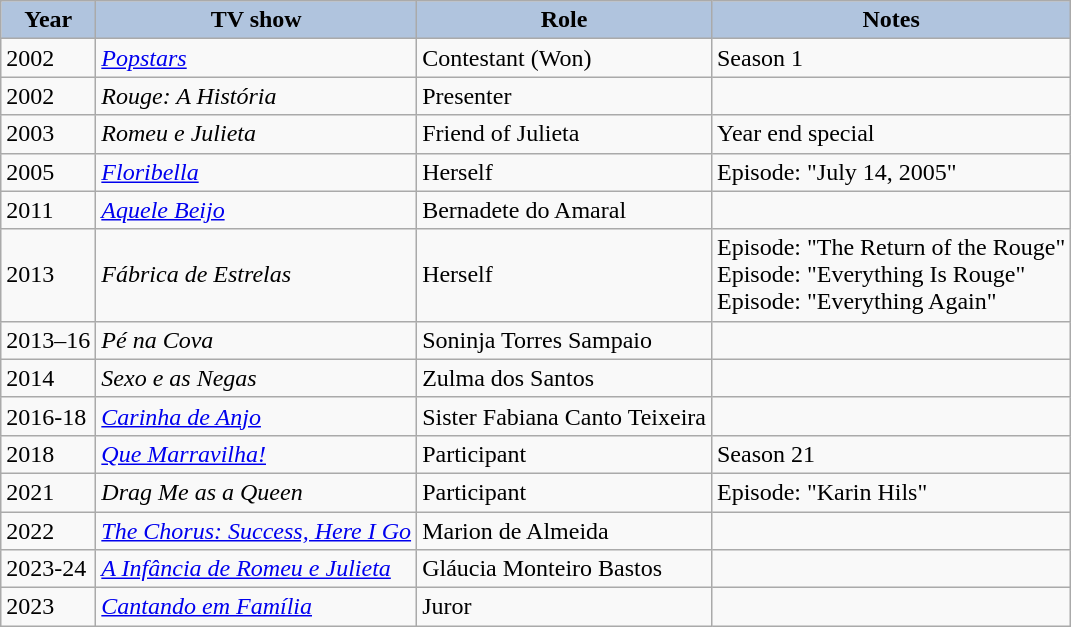<table class="wikitable">
<tr style="text-align:center;">
<th style="background:#B0C4DE;">Year</th>
<th style="background:#B0C4DE;">TV show</th>
<th style="background:#B0C4DE;">Role</th>
<th style="background:#B0C4DE;">Notes</th>
</tr>
<tr>
<td>2002</td>
<td><em><a href='#'>Popstars</a></em></td>
<td>Contestant (Won)</td>
<td>Season 1</td>
</tr>
<tr>
<td>2002</td>
<td><em>Rouge: A História</em></td>
<td>Presenter</td>
<td></td>
</tr>
<tr>
<td>2003</td>
<td><em>Romeu e Julieta</em></td>
<td>Friend of Julieta</td>
<td>Year end special</td>
</tr>
<tr>
<td>2005</td>
<td><em><a href='#'>Floribella</a></em></td>
<td>Herself</td>
<td>Episode: "July 14, 2005"</td>
</tr>
<tr>
<td>2011</td>
<td><em><a href='#'>Aquele Beijo</a></em></td>
<td>Bernadete do Amaral</td>
<td></td>
</tr>
<tr>
<td>2013</td>
<td><em>Fábrica de Estrelas</em></td>
<td>Herself</td>
<td>Episode: "The Return of the Rouge"<br> Episode: "Everything Is Rouge"<br>Episode: "Everything Again"</td>
</tr>
<tr>
<td>2013–16</td>
<td><em>Pé na Cova</em></td>
<td>Soninja Torres Sampaio</td>
<td></td>
</tr>
<tr>
<td>2014</td>
<td><em>Sexo e as Negas</em></td>
<td>Zulma dos Santos</td>
<td></td>
</tr>
<tr>
<td>2016-18</td>
<td><em><a href='#'>Carinha de Anjo</a></em></td>
<td>Sister Fabiana Canto Teixeira</td>
<td></td>
</tr>
<tr>
<td>2018</td>
<td><em><a href='#'>Que Marravilha!</a></em></td>
<td>Participant</td>
<td>Season 21</td>
</tr>
<tr>
<td>2021</td>
<td><em>Drag Me as a Queen</em></td>
<td>Participant</td>
<td>Episode: "Karin Hils"</td>
</tr>
<tr>
<td>2022</td>
<td><em><a href='#'>The Chorus: Success, Here I Go</a></em></td>
<td>Marion de Almeida</td>
<td></td>
</tr>
<tr>
<td>2023-24</td>
<td><em><a href='#'>A Infância de Romeu e Julieta</a></em></td>
<td>Gláucia Monteiro Bastos</td>
<td></td>
</tr>
<tr>
<td>2023</td>
<td><em><a href='#'>Cantando em Família</a></em></td>
<td>Juror</td>
<td></td>
</tr>
</table>
